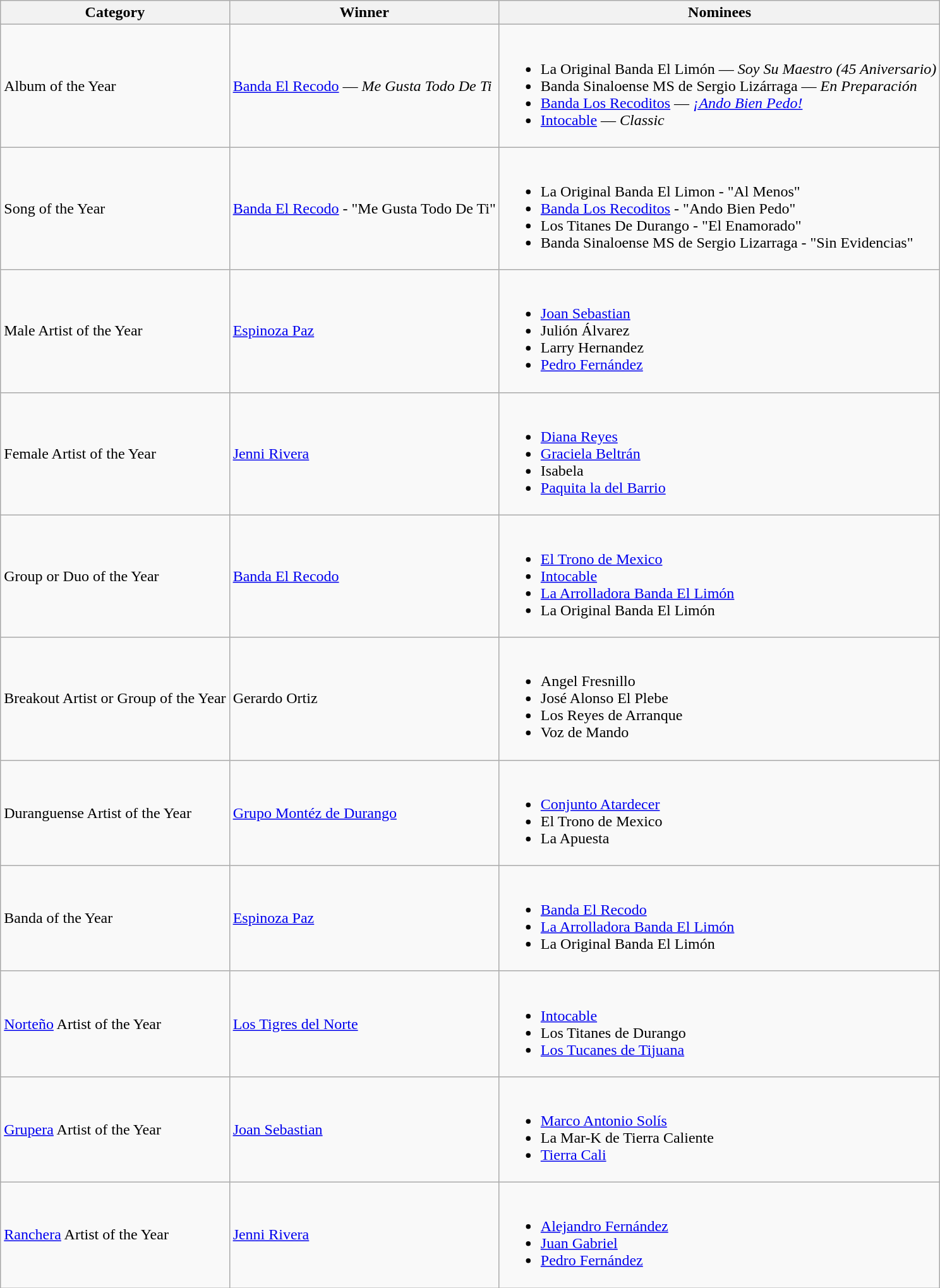<table class="wikitable">
<tr>
<th>Category</th>
<th>Winner</th>
<th>Nominees</th>
</tr>
<tr>
<td>Album of the Year</td>
<td><a href='#'>Banda El Recodo</a> — <em>Me Gusta Todo De Ti</em></td>
<td><br><ul><li>La Original Banda El Limón — <em>Soy Su Maestro (45 Aniversario)</em></li><li>Banda Sinaloense MS de Sergio Lizárraga — <em>En Preparación</em></li><li><a href='#'>Banda Los Recoditos</a> — <em><a href='#'>¡Ando Bien Pedo!</a></em></li><li><a href='#'>Intocable</a> — <em>Classic</em></li></ul></td>
</tr>
<tr>
<td>Song of the Year</td>
<td><a href='#'>Banda El Recodo</a> - "Me Gusta Todo De Ti"</td>
<td><br><ul><li>La Original Banda El Limon - "Al Menos"</li><li><a href='#'>Banda Los Recoditos</a> - "Ando Bien Pedo"</li><li>Los Titanes De Durango - "El Enamorado"</li><li>Banda Sinaloense MS de Sergio Lizarraga - "Sin Evidencias"</li></ul></td>
</tr>
<tr>
<td>Male Artist of the Year</td>
<td><a href='#'>Espinoza Paz</a></td>
<td><br><ul><li><a href='#'>Joan Sebastian</a></li><li>Julión Álvarez</li><li>Larry Hernandez</li><li><a href='#'>Pedro Fernández</a></li></ul></td>
</tr>
<tr>
<td>Female Artist of the Year</td>
<td><a href='#'>Jenni Rivera</a></td>
<td><br><ul><li><a href='#'>Diana Reyes</a></li><li><a href='#'>Graciela Beltrán</a></li><li>Isabela</li><li><a href='#'>Paquita la del Barrio</a></li></ul></td>
</tr>
<tr>
<td>Group or Duo of the Year</td>
<td><a href='#'>Banda El Recodo</a></td>
<td><br><ul><li><a href='#'>El Trono de Mexico</a></li><li><a href='#'>Intocable</a></li><li><a href='#'>La Arrolladora Banda El Limón</a></li><li>La Original Banda El Limón</li></ul></td>
</tr>
<tr>
<td>Breakout Artist or Group of the Year</td>
<td>Gerardo Ortiz</td>
<td><br><ul><li>Angel Fresnillo</li><li>José Alonso El Plebe</li><li>Los Reyes de Arranque</li><li>Voz de Mando</li></ul></td>
</tr>
<tr>
<td>Duranguense Artist of the Year</td>
<td><a href='#'>Grupo Montéz de Durango</a></td>
<td><br><ul><li><a href='#'>Conjunto Atardecer</a></li><li>El Trono de Mexico</li><li>La Apuesta</li></ul></td>
</tr>
<tr>
<td>Banda of the Year</td>
<td><a href='#'>Espinoza Paz</a></td>
<td><br><ul><li><a href='#'>Banda El Recodo</a></li><li><a href='#'>La Arrolladora Banda El Limón</a></li><li>La Original Banda El Limón</li></ul></td>
</tr>
<tr>
<td><a href='#'>Norteño</a> Artist of the Year</td>
<td><a href='#'>Los Tigres del Norte</a></td>
<td><br><ul><li><a href='#'>Intocable</a></li><li>Los Titanes de Durango</li><li><a href='#'>Los Tucanes de Tijuana</a></li></ul></td>
</tr>
<tr>
<td><a href='#'>Grupera</a> Artist of the Year</td>
<td><a href='#'>Joan Sebastian</a></td>
<td><br><ul><li><a href='#'>Marco Antonio Solís</a></li><li>La Mar-K de Tierra Caliente</li><li><a href='#'>Tierra Cali</a></li></ul></td>
</tr>
<tr>
<td><a href='#'>Ranchera</a> Artist of the Year</td>
<td><a href='#'>Jenni Rivera</a></td>
<td><br><ul><li><a href='#'>Alejandro Fernández</a></li><li><a href='#'>Juan Gabriel</a></li><li><a href='#'>Pedro Fernández</a></li></ul></td>
</tr>
</table>
